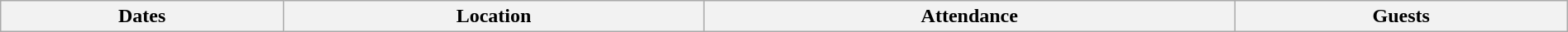<table class="wikitable" style="width:100%;">
<tr>
<th>Dates</th>
<th>Location</th>
<th>Attendance</th>
<th>Guests<br>























</th>
</tr>
</table>
